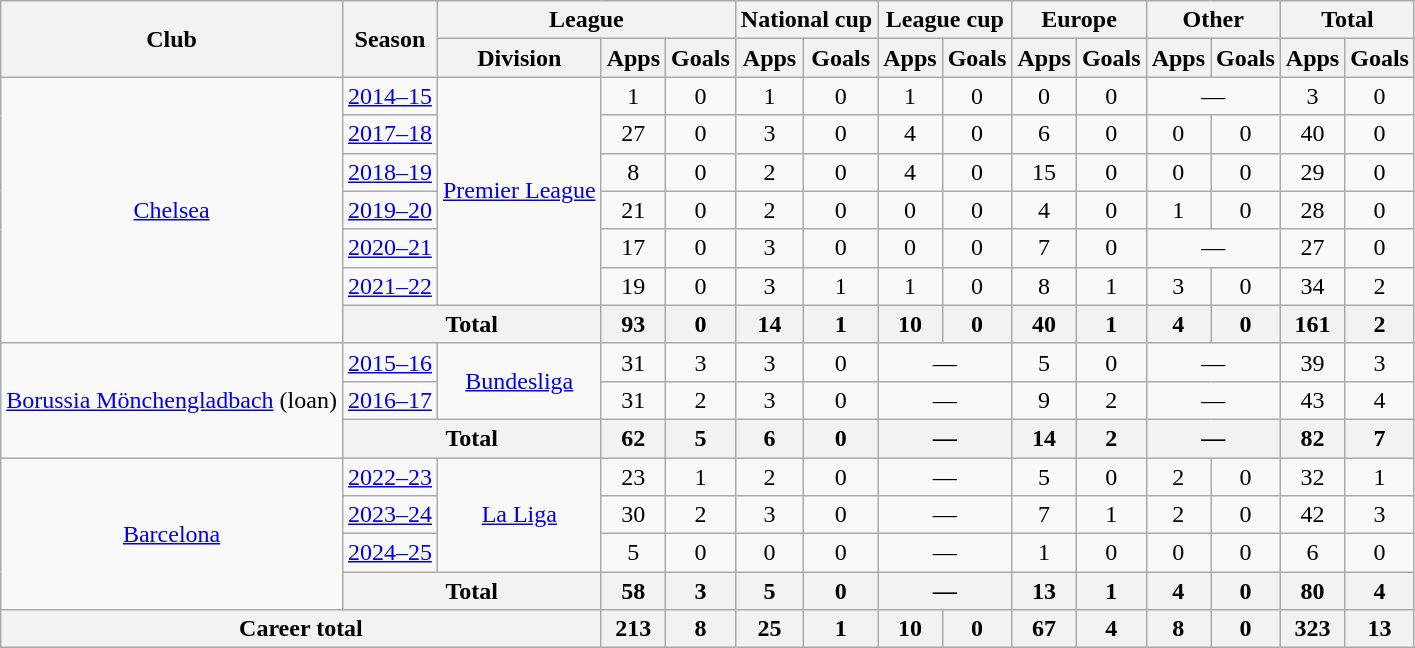<table class="wikitable" style="text-align: center;">
<tr>
<th rowspan="2">Club</th>
<th rowspan="2">Season</th>
<th colspan="3">League</th>
<th colspan="2">National cup</th>
<th colspan="2">League cup</th>
<th colspan="2">Europe</th>
<th colspan="2">Other</th>
<th colspan="2">Total</th>
</tr>
<tr>
<th>Division</th>
<th>Apps</th>
<th>Goals</th>
<th>Apps</th>
<th>Goals</th>
<th>Apps</th>
<th>Goals</th>
<th>Apps</th>
<th>Goals</th>
<th>Apps</th>
<th>Goals</th>
<th>Apps</th>
<th>Goals</th>
</tr>
<tr>
<td rowspan="7"><a href='#'>Chelsea</a></td>
<td><a href='#'>2014–15</a></td>
<td rowspan="6"><a href='#'>Premier League</a></td>
<td>1</td>
<td>0</td>
<td>1</td>
<td>0</td>
<td>1</td>
<td>0</td>
<td>0</td>
<td>0</td>
<td colspan="2">—</td>
<td>3</td>
<td>0</td>
</tr>
<tr>
<td><a href='#'>2017–18</a></td>
<td>27</td>
<td>0</td>
<td>3</td>
<td>0</td>
<td>4</td>
<td>0</td>
<td>6</td>
<td>0</td>
<td>0</td>
<td>0</td>
<td>40</td>
<td>0</td>
</tr>
<tr>
<td><a href='#'>2018–19</a></td>
<td>8</td>
<td>0</td>
<td>2</td>
<td>0</td>
<td>4</td>
<td>0</td>
<td>15</td>
<td>0</td>
<td>0</td>
<td>0</td>
<td>29</td>
<td>0</td>
</tr>
<tr>
<td><a href='#'>2019–20</a></td>
<td>21</td>
<td>0</td>
<td>2</td>
<td>0</td>
<td>0</td>
<td>0</td>
<td>4</td>
<td>0</td>
<td>1</td>
<td>0</td>
<td>28</td>
<td>0</td>
</tr>
<tr>
<td><a href='#'>2020–21</a></td>
<td>17</td>
<td>0</td>
<td>3</td>
<td>0</td>
<td>0</td>
<td>0</td>
<td>7</td>
<td>0</td>
<td colspan="2">—</td>
<td>27</td>
<td>0</td>
</tr>
<tr>
<td><a href='#'>2021–22</a></td>
<td>19</td>
<td>0</td>
<td>3</td>
<td>1</td>
<td>1</td>
<td>0</td>
<td>8</td>
<td>1</td>
<td>3</td>
<td>0</td>
<td>34</td>
<td>2</td>
</tr>
<tr>
<th colspan="2">Total</th>
<th>93</th>
<th>0</th>
<th>14</th>
<th>1</th>
<th>10</th>
<th>0</th>
<th>40</th>
<th>1</th>
<th>4</th>
<th>0</th>
<th>161</th>
<th>2</th>
</tr>
<tr>
<td rowspan="3"><a href='#'>Borussia Mönchengladbach</a> (loan)</td>
<td><a href='#'>2015–16</a></td>
<td rowspan="2"><a href='#'>Bundesliga</a></td>
<td>31</td>
<td>3</td>
<td>3</td>
<td>0</td>
<td colspan="2">—</td>
<td>5</td>
<td>0</td>
<td colspan="2">—</td>
<td>39</td>
<td>3</td>
</tr>
<tr>
<td><a href='#'>2016–17</a></td>
<td>31</td>
<td>2</td>
<td>3</td>
<td>0</td>
<td colspan="2">—</td>
<td>9</td>
<td>2</td>
<td colspan="2">—</td>
<td>43</td>
<td>4</td>
</tr>
<tr>
<th colspan="2">Total</th>
<th>62</th>
<th>5</th>
<th>6</th>
<th>0</th>
<th colspan="2">—</th>
<th>14</th>
<th>2</th>
<th colspan="2">—</th>
<th>82</th>
<th>7</th>
</tr>
<tr>
<td rowspan="4"><a href='#'>Barcelona</a></td>
<td><a href='#'>2022–23</a></td>
<td rowspan="3"><a href='#'>La Liga</a></td>
<td>23</td>
<td>1</td>
<td>2</td>
<td>0</td>
<td colspan="2">—</td>
<td>5</td>
<td>0</td>
<td>2</td>
<td>0</td>
<td>32</td>
<td>1</td>
</tr>
<tr>
<td><a href='#'>2023–24</a></td>
<td>30</td>
<td>2</td>
<td>3</td>
<td>0</td>
<td colspan="2">—</td>
<td>7</td>
<td>1</td>
<td>2</td>
<td>0</td>
<td>42</td>
<td>3</td>
</tr>
<tr>
<td><a href='#'>2024–25</a></td>
<td>5</td>
<td>0</td>
<td>0</td>
<td>0</td>
<td colspan="2">—</td>
<td>1</td>
<td>0</td>
<td>0</td>
<td>0</td>
<td>6</td>
<td>0</td>
</tr>
<tr>
<th colspan="2">Total</th>
<th>58</th>
<th>3</th>
<th>5</th>
<th>0</th>
<th colspan="2">—</th>
<th>13</th>
<th>1</th>
<th>4</th>
<th>0</th>
<th>80</th>
<th>4</th>
</tr>
<tr>
<th colspan="3">Career total</th>
<th>213</th>
<th>8</th>
<th>25</th>
<th>1</th>
<th>10</th>
<th>0</th>
<th>67</th>
<th>4</th>
<th>8</th>
<th>0</th>
<th>323</th>
<th>13</th>
</tr>
</table>
